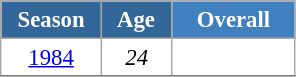<table class="wikitable" style="font-size:95%; text-align:center; border:grey solid 1px; border-collapse:collapse; background:#ffffff;">
<tr>
<th style="background-color:#369; color:white; width:60px;"> Season </th>
<th style="background-color:#369; color:white; width:40px;"> Age </th>
<th style="background-color:#4180be; color:white; width:75px;">Overall</th>
</tr>
<tr>
<td><a href='#'>1984</a></td>
<td><em>24</em></td>
<td></td>
</tr>
<tr>
</tr>
</table>
